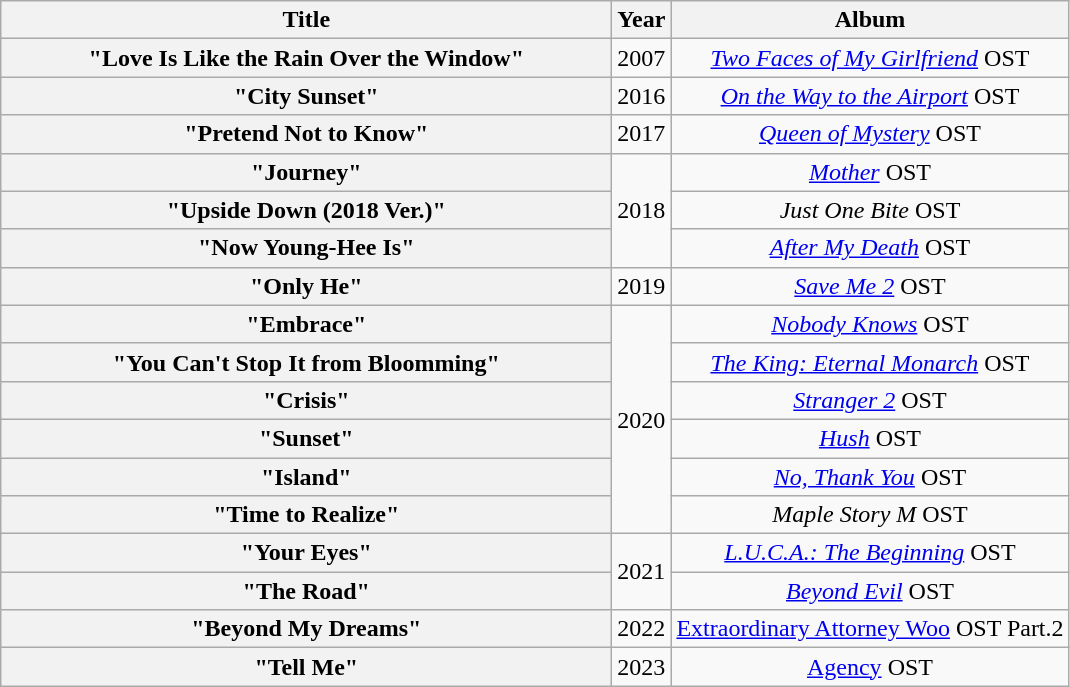<table class="wikitable plainrowheaders" style="text-align:center;">
<tr>
<th style="width:25em;">Title</th>
<th>Year</th>
<th>Album</th>
</tr>
<tr>
<th scope="row">"Love Is Like the Rain Over the Window" </th>
<td>2007</td>
<td><em><a href='#'>Two Faces of My Girlfriend</a></em> OST</td>
</tr>
<tr>
<th scope="row">"City Sunset"</th>
<td>2016</td>
<td><em><a href='#'>On the Way to the Airport</a></em> OST</td>
</tr>
<tr>
<th scope="row">"Pretend Not to Know" </th>
<td>2017</td>
<td><em><a href='#'>Queen of Mystery</a></em> OST</td>
</tr>
<tr>
<th scope="row">"Journey" </th>
<td rowspan="3">2018</td>
<td><em><a href='#'>Mother</a></em> OST</td>
</tr>
<tr>
<th scope="row">"Upside Down (2018 Ver.)" </th>
<td><em>Just One Bite</em> OST</td>
</tr>
<tr>
<th scope="row">"Now Young-Hee Is"</th>
<td><em><a href='#'>After My Death</a></em> OST</td>
</tr>
<tr>
<th scope="row">"Only He" </th>
<td>2019</td>
<td><em><a href='#'>Save Me 2</a></em> OST</td>
</tr>
<tr>
<th scope="row">"Embrace" </th>
<td rowspan="6">2020</td>
<td><em><a href='#'>Nobody Knows</a></em> OST</td>
</tr>
<tr>
<th scope="row">"You Can't Stop It from Bloomming" </th>
<td><em><a href='#'>The King: Eternal Monarch</a></em> OST</td>
</tr>
<tr>
<th scope="row">"Crisis"</th>
<td><em><a href='#'>Stranger 2</a></em> OST</td>
</tr>
<tr>
<th scope="row">"Sunset" </th>
<td><em><a href='#'>Hush</a></em> OST</td>
</tr>
<tr>
<th scope="row">"Island" </th>
<td><em><a href='#'>No, Thank You</a></em> OST</td>
</tr>
<tr>
<th scope="row">"Time to Realize"</th>
<td><em>Maple Story M</em> OST</td>
</tr>
<tr>
<th scope="row">"Your Eyes"</th>
<td rowspan="2">2021</td>
<td><em><a href='#'>L.U.C.A.: The Beginning</a></em> OST</td>
</tr>
<tr>
<th scope="row">"The Road" </th>
<td><em><a href='#'>Beyond Evil</a></em> OST</td>
</tr>
<tr>
<th scope="row">"Beyond My Dreams" </th>
<td>2022</td>
<td><a href='#'>Extraordinary Attorney Woo</a> OST Part.2</td>
</tr>
<tr>
<th scope="row">"Tell Me" </th>
<td>2023</td>
<td><a href='#'>Agency</a> OST</td>
</tr>
</table>
